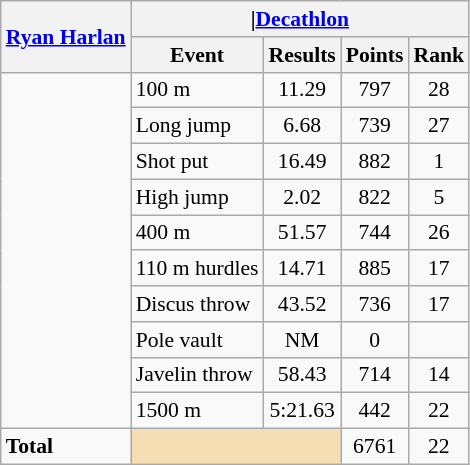<table class=wikitable style="font-size:90%;">
<tr>
<th rowspan="2"><a href='#'>Ryan Harlan</a></th>
<th colspan="4">|<a href='#'>Decathlon</a></th>
</tr>
<tr>
<th>Event</th>
<th>Results</th>
<th>Points</th>
<th>Rank</th>
</tr>
<tr style="border-top: single;">
<td rowspan="10"></td>
<td>100 m</td>
<td align=center>11.29</td>
<td align=center>797</td>
<td align=center>28</td>
</tr>
<tr>
<td>Long jump</td>
<td align=center>6.68</td>
<td align=center>739</td>
<td align=center>27</td>
</tr>
<tr>
<td>Shot put</td>
<td align=center>16.49</td>
<td align=center>882</td>
<td align=center>1</td>
</tr>
<tr>
<td>High jump</td>
<td align=center>2.02</td>
<td align=center>822</td>
<td align=center>5</td>
</tr>
<tr>
<td>400 m</td>
<td align=center>51.57</td>
<td align=center>744</td>
<td align=center>26</td>
</tr>
<tr>
<td>110 m hurdles</td>
<td align=center>14.71</td>
<td align=center>885</td>
<td align=center>17</td>
</tr>
<tr>
<td>Discus throw</td>
<td align=center>43.52</td>
<td align=center>736</td>
<td align=center>17</td>
</tr>
<tr>
<td>Pole vault</td>
<td align=center>NM</td>
<td align=center>0</td>
<td align=center></td>
</tr>
<tr>
<td>Javelin throw</td>
<td align=center>58.43</td>
<td align=center>714</td>
<td align=center>14</td>
</tr>
<tr>
<td>1500 m</td>
<td align=center>5:21.63</td>
<td align=center>442</td>
<td align=center>22</td>
</tr>
<tr style="border-top: single;">
<td><strong>Total</strong></td>
<td colspan="2" style="background:wheat;"></td>
<td align=center>6761</td>
<td align=center>22</td>
</tr>
</table>
